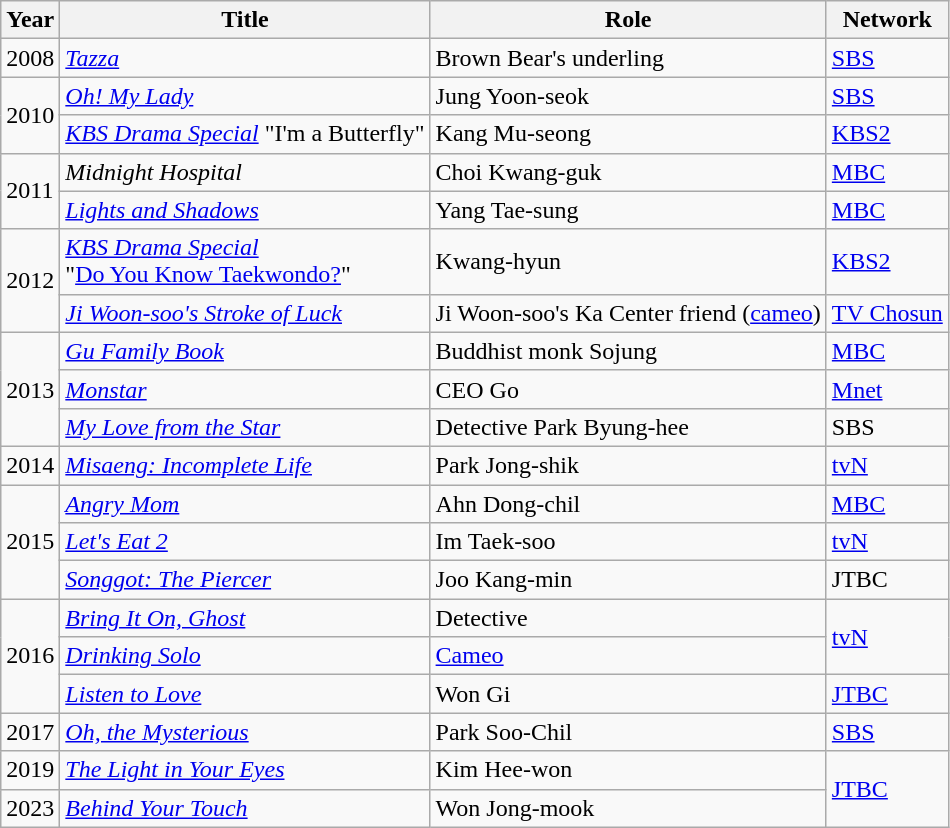<table class="wikitable sortable">
<tr>
<th>Year</th>
<th>Title</th>
<th>Role</th>
<th>Network</th>
</tr>
<tr>
<td>2008</td>
<td><em><a href='#'>Tazza</a></em></td>
<td>Brown Bear's underling</td>
<td><a href='#'>SBS</a></td>
</tr>
<tr>
<td rowspan=2>2010</td>
<td><em><a href='#'>Oh! My Lady</a></em></td>
<td>Jung Yoon-seok</td>
<td><a href='#'>SBS</a></td>
</tr>
<tr>
<td><em><a href='#'>KBS Drama Special</a></em> "I'm a Butterfly"</td>
<td>Kang Mu-seong</td>
<td><a href='#'>KBS2</a></td>
</tr>
<tr>
<td rowspan=2>2011</td>
<td><em>Midnight Hospital</em></td>
<td>Choi Kwang-guk</td>
<td><a href='#'>MBC</a></td>
</tr>
<tr>
<td><em><a href='#'>Lights and Shadows</a></em></td>
<td>Yang Tae-sung</td>
<td><a href='#'>MBC</a></td>
</tr>
<tr>
<td rowspan=2>2012</td>
<td><em><a href='#'>KBS Drama Special</a></em> <br> "<a href='#'>Do You Know Taekwondo?</a>"</td>
<td>Kwang-hyun</td>
<td><a href='#'>KBS2</a></td>
</tr>
<tr>
<td><em><a href='#'>Ji Woon-soo's Stroke of Luck</a></em></td>
<td>Ji Woon-soo's Ka Center friend (<a href='#'>cameo</a>)</td>
<td><a href='#'>TV Chosun</a></td>
</tr>
<tr>
<td rowspan=3>2013</td>
<td><em><a href='#'>Gu Family Book</a></em></td>
<td>Buddhist monk Sojung</td>
<td><a href='#'>MBC</a></td>
</tr>
<tr>
<td><em><a href='#'>Monstar</a></em></td>
<td>CEO Go</td>
<td><a href='#'>Mnet</a></td>
</tr>
<tr>
<td><em><a href='#'>My Love from the Star</a></em></td>
<td>Detective Park Byung-hee</td>
<td>SBS</td>
</tr>
<tr>
<td>2014</td>
<td><em><a href='#'>Misaeng: Incomplete Life</a></em></td>
<td>Park Jong-shik</td>
<td><a href='#'>tvN</a></td>
</tr>
<tr>
<td rowspan=3>2015</td>
<td><em><a href='#'>Angry Mom</a></em></td>
<td>Ahn Dong-chil</td>
<td><a href='#'>MBC</a></td>
</tr>
<tr>
<td><em><a href='#'>Let's Eat 2</a></em></td>
<td>Im Taek-soo</td>
<td><a href='#'>tvN</a></td>
</tr>
<tr>
<td><em><a href='#'>Songgot: The Piercer</a></em></td>
<td>Joo Kang-min</td>
<td>JTBC</td>
</tr>
<tr>
<td rowspan="3">2016</td>
<td><em><a href='#'>Bring It On, Ghost</a></em></td>
<td>Detective</td>
<td rowspan="2"><a href='#'>tvN</a></td>
</tr>
<tr>
<td><em><a href='#'>Drinking Solo</a></em></td>
<td><a href='#'>Cameo</a></td>
</tr>
<tr>
<td><em><a href='#'>Listen to Love</a></em></td>
<td>Won Gi</td>
<td><a href='#'>JTBC</a></td>
</tr>
<tr>
<td>2017</td>
<td><em><a href='#'>Oh, the Mysterious</a></em></td>
<td>Park Soo-Chil</td>
<td><a href='#'>SBS</a></td>
</tr>
<tr>
<td>2019</td>
<td><em><a href='#'>The Light in Your Eyes</a></em></td>
<td>Kim Hee-won</td>
<td rowspan="2"><a href='#'>JTBC</a></td>
</tr>
<tr>
<td>2023</td>
<td><em><a href='#'>Behind Your Touch</a></em></td>
<td>Won Jong-mook</td>
</tr>
</table>
